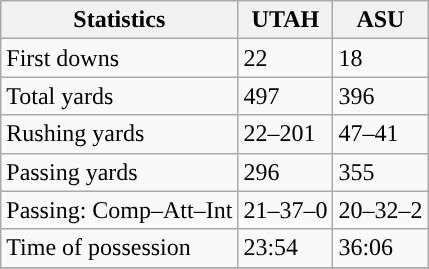<table class="wikitable" style="float: left;">
<tr>
<th>Statistics</th>
<th>UTAH</th>
<th>ASU</th>
</tr>
<tr>
<td>First downs</td>
<td>22</td>
<td>18</td>
</tr>
<tr>
<td>Total yards</td>
<td>497</td>
<td>396</td>
</tr>
<tr>
<td>Rushing yards</td>
<td>22–201</td>
<td>47–41</td>
</tr>
<tr>
<td>Passing yards</td>
<td>296</td>
<td>355</td>
</tr>
<tr>
<td>Passing: Comp–Att–Int</td>
<td>21–37–0</td>
<td>20–32–2</td>
</tr>
<tr>
<td>Time of possession</td>
<td>23:54</td>
<td>36:06</td>
</tr>
<tr>
</tr>
</table>
